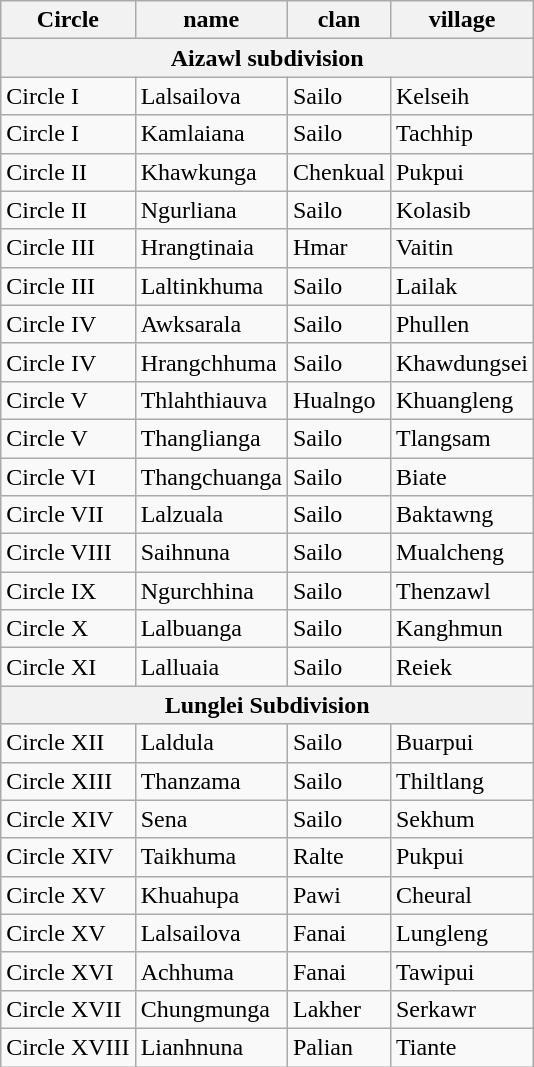<table class="wikitable sortable">
<tr>
<th>Circle</th>
<th>name</th>
<th>clan</th>
<th>village</th>
</tr>
<tr>
<th colspan=4>Aizawl subdivision</th>
</tr>
<tr>
<td>Circle I</td>
<td>Lalsailova</td>
<td>Sailo</td>
<td>Kelseih</td>
</tr>
<tr>
<td>Circle I</td>
<td>Kamlaiana</td>
<td>Sailo</td>
<td>Tachhip</td>
</tr>
<tr>
<td>Circle II</td>
<td>Khawkunga</td>
<td>Chenkual</td>
<td>Pukpui</td>
</tr>
<tr>
<td>Circle II</td>
<td>Ngurliana</td>
<td>Sailo</td>
<td>Kolasib</td>
</tr>
<tr>
<td>Circle III</td>
<td>Hrangtinaia</td>
<td>Hmar</td>
<td>Vaitin</td>
</tr>
<tr>
<td>Circle III</td>
<td>Laltinkhuma</td>
<td>Sailo</td>
<td>Lailak</td>
</tr>
<tr>
<td>Circle IV</td>
<td>Awksarala</td>
<td>Sailo</td>
<td>Phullen</td>
</tr>
<tr>
<td>Circle IV</td>
<td>Hrangchhuma</td>
<td>Sailo</td>
<td>Khawdungsei</td>
</tr>
<tr>
<td>Circle V</td>
<td>Thlahthiauva</td>
<td>Hualngo</td>
<td>Khuangleng</td>
</tr>
<tr>
<td>Circle V</td>
<td>Thanglianga</td>
<td>Sailo</td>
<td>Tlangsam</td>
</tr>
<tr>
<td>Circle VI</td>
<td>Thangchuanga</td>
<td>Sailo</td>
<td>Biate</td>
</tr>
<tr>
<td>Circle VII</td>
<td>Lalzuala</td>
<td>Sailo</td>
<td>Baktawng</td>
</tr>
<tr>
<td>Circle VIII</td>
<td>Saihnuna</td>
<td>Sailo</td>
<td>Mualcheng</td>
</tr>
<tr>
<td>Circle IX</td>
<td>Ngurchhina</td>
<td>Sailo</td>
<td>Thenzawl</td>
</tr>
<tr>
<td>Circle X</td>
<td>Lalbuanga</td>
<td>Sailo</td>
<td>Kanghmun</td>
</tr>
<tr>
<td>Circle XI</td>
<td>Lalluaia</td>
<td>Sailo</td>
<td>Reiek</td>
</tr>
<tr>
<th colspan=4>Lunglei Subdivision</th>
</tr>
<tr>
<td>Circle XII</td>
<td>Laldula</td>
<td>Sailo</td>
<td>Buarpui</td>
</tr>
<tr>
<td>Circle XIII</td>
<td>Thanzama</td>
<td>Sailo</td>
<td>Thiltlang</td>
</tr>
<tr>
<td>Circle XIV</td>
<td>Sena</td>
<td>Sailo</td>
<td>Sekhum</td>
</tr>
<tr>
<td>Circle XIV</td>
<td>Taikhuma</td>
<td>Ralte</td>
<td>Pukpui</td>
</tr>
<tr>
<td>Circle XV</td>
<td>Khuahupa</td>
<td>Pawi</td>
<td>Cheural</td>
</tr>
<tr>
<td>Circle XV</td>
<td>Lalsailova</td>
<td>Fanai</td>
<td>Lungleng</td>
</tr>
<tr>
<td>Circle XVI</td>
<td>Achhuma</td>
<td>Fanai</td>
<td>Tawipui</td>
</tr>
<tr>
<td>Circle XVII</td>
<td>Chungmunga</td>
<td>Lakher</td>
<td>Serkawr</td>
</tr>
<tr>
<td>Circle XVIII</td>
<td>Lianhnuna</td>
<td>Palian</td>
<td>Tiante</td>
</tr>
</table>
